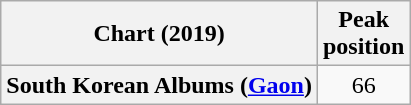<table class="wikitable plainrowheaders" style="text-align:center">
<tr>
<th scope="col">Chart (2019)</th>
<th scope="col">Peak<br>position</th>
</tr>
<tr>
<th scope="row">South Korean Albums (<a href='#'>Gaon</a>)</th>
<td>66</td>
</tr>
</table>
